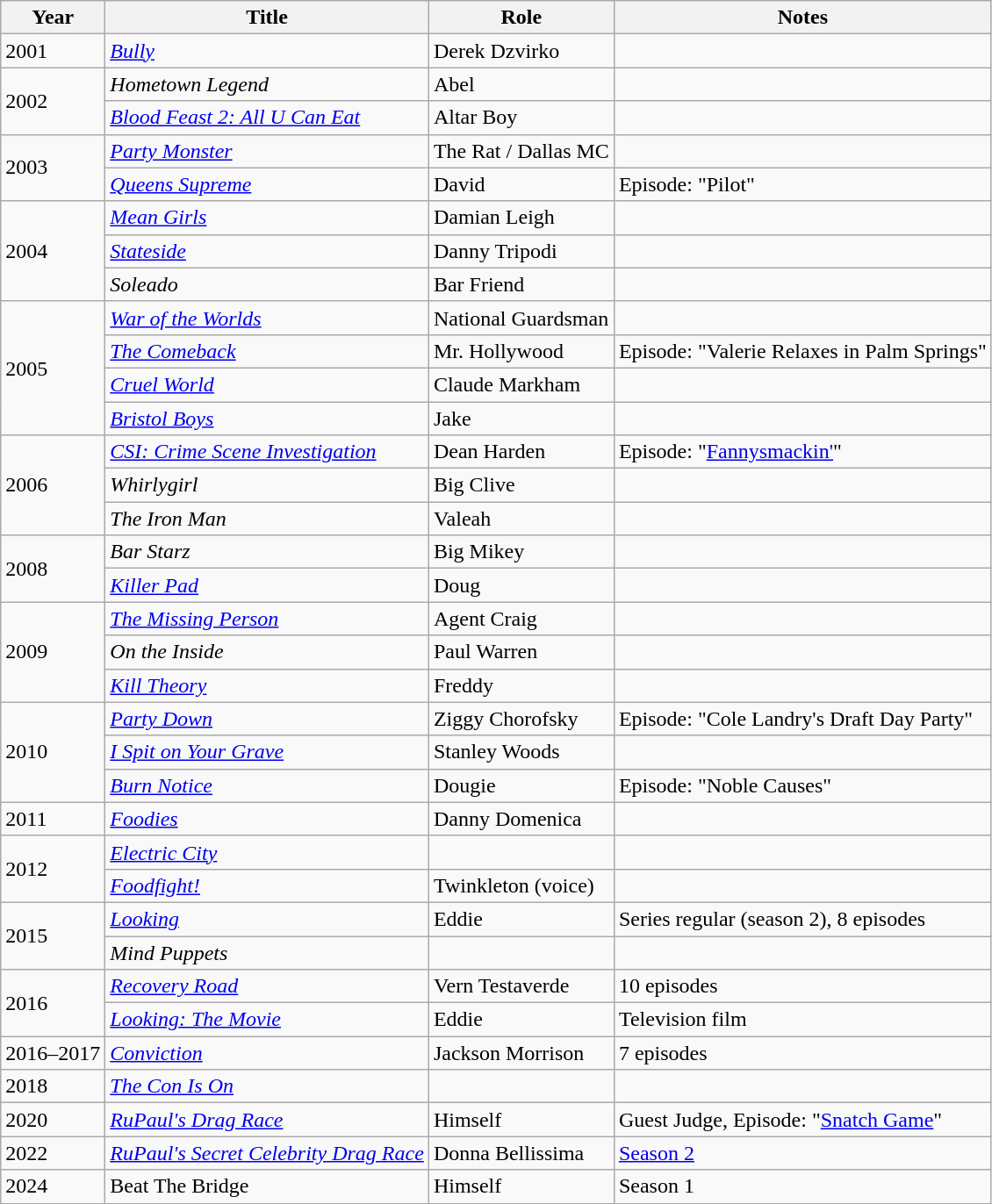<table class="wikitable sortable">
<tr>
<th>Year</th>
<th>Title</th>
<th>Role</th>
<th>Notes</th>
</tr>
<tr>
<td>2001</td>
<td><em><a href='#'>Bully</a></em></td>
<td>Derek Dzvirko</td>
<td></td>
</tr>
<tr>
<td rowspan="2">2002</td>
<td><em>Hometown Legend</em></td>
<td>Abel</td>
<td></td>
</tr>
<tr>
<td><em><a href='#'>Blood Feast 2: All U Can Eat</a></em></td>
<td>Altar Boy</td>
<td></td>
</tr>
<tr>
<td rowspan="2">2003</td>
<td><em><a href='#'>Party Monster</a></em></td>
<td>The Rat / Dallas MC</td>
<td></td>
</tr>
<tr>
<td><em><a href='#'>Queens Supreme</a></em></td>
<td>David</td>
<td>Episode: "Pilot"</td>
</tr>
<tr>
<td rowspan="3">2004</td>
<td><em><a href='#'>Mean Girls</a></em></td>
<td>Damian Leigh</td>
<td></td>
</tr>
<tr>
<td><em><a href='#'>Stateside</a></em></td>
<td>Danny Tripodi</td>
<td></td>
</tr>
<tr>
<td><em>Soleado</em></td>
<td>Bar Friend</td>
<td></td>
</tr>
<tr>
<td rowspan="4">2005</td>
<td><em><a href='#'>War of the Worlds</a></em></td>
<td>National Guardsman</td>
<td></td>
</tr>
<tr>
<td><em><a href='#'>The Comeback</a></em></td>
<td>Mr. Hollywood</td>
<td>Episode: "Valerie Relaxes in Palm Springs"</td>
</tr>
<tr>
<td><em><a href='#'>Cruel World</a></em></td>
<td>Claude Markham</td>
<td></td>
</tr>
<tr>
<td><em><a href='#'>Bristol Boys</a></em></td>
<td>Jake</td>
<td></td>
</tr>
<tr>
<td rowspan="3">2006</td>
<td><em><a href='#'>CSI: Crime Scene Investigation</a></em></td>
<td>Dean Harden</td>
<td>Episode: "<a href='#'>Fannysmackin'</a>"</td>
</tr>
<tr>
<td><em>Whirlygirl</em></td>
<td>Big Clive</td>
<td></td>
</tr>
<tr>
<td><em>The Iron Man</em></td>
<td>Valeah</td>
<td></td>
</tr>
<tr>
<td rowspan="2">2008</td>
<td><em>Bar Starz</em></td>
<td>Big Mikey</td>
<td></td>
</tr>
<tr>
<td><em><a href='#'>Killer Pad</a></em></td>
<td>Doug</td>
<td></td>
</tr>
<tr>
<td rowspan="3">2009</td>
<td><em><a href='#'>The Missing Person</a></em></td>
<td>Agent Craig</td>
<td></td>
</tr>
<tr>
<td><em>On the Inside</em></td>
<td>Paul Warren</td>
<td></td>
</tr>
<tr>
<td><em><a href='#'>Kill Theory</a></em></td>
<td>Freddy</td>
<td></td>
</tr>
<tr>
<td rowspan="3">2010</td>
<td><em><a href='#'>Party Down</a></em></td>
<td>Ziggy Chorofsky</td>
<td>Episode: "Cole Landry's Draft Day Party"</td>
</tr>
<tr>
<td><em><a href='#'>I Spit on Your Grave</a></em></td>
<td>Stanley Woods</td>
<td></td>
</tr>
<tr>
<td><em><a href='#'>Burn Notice</a></em></td>
<td>Dougie</td>
<td>Episode: "Noble Causes"</td>
</tr>
<tr>
<td>2011</td>
<td><em><a href='#'>Foodies</a></em></td>
<td>Danny Domenica</td>
<td></td>
</tr>
<tr>
<td rowspan="2">2012</td>
<td><em><a href='#'>Electric City</a></em></td>
<td></td>
<td></td>
</tr>
<tr>
<td><em><a href='#'>Foodfight!</a></em></td>
<td>Twinkleton (voice)</td>
<td></td>
</tr>
<tr>
<td rowspan="2">2015</td>
<td><em><a href='#'>Looking</a></em></td>
<td>Eddie</td>
<td>Series regular (season 2), 8 episodes</td>
</tr>
<tr>
<td><em>Mind Puppets</em></td>
<td></td>
<td></td>
</tr>
<tr>
<td rowspan="2">2016</td>
<td><em><a href='#'>Recovery Road</a></em></td>
<td>Vern Testaverde</td>
<td>10 episodes</td>
</tr>
<tr>
<td><em><a href='#'>Looking: The Movie</a></em></td>
<td>Eddie</td>
<td>Television film</td>
</tr>
<tr>
<td>2016–2017</td>
<td><em><a href='#'>Conviction</a></em></td>
<td>Jackson Morrison</td>
<td>7 episodes </td>
</tr>
<tr>
<td>2018</td>
<td><em><a href='#'>The Con Is On</a></em></td>
<td></td>
<td></td>
</tr>
<tr>
<td>2020</td>
<td><em><a href='#'>RuPaul's Drag Race</a></em></td>
<td>Himself</td>
<td>Guest Judge, Episode: "<a href='#'>Snatch Game</a>"</td>
</tr>
<tr>
<td>2022</td>
<td><em><a href='#'>RuPaul's Secret Celebrity Drag Race</a></em></td>
<td>Donna Bellissima</td>
<td><a href='#'>Season 2</a></td>
</tr>
<tr>
<td>2024</td>
<td>Beat The Bridge</td>
<td>Himself</td>
<td>Season 1</td>
</tr>
</table>
